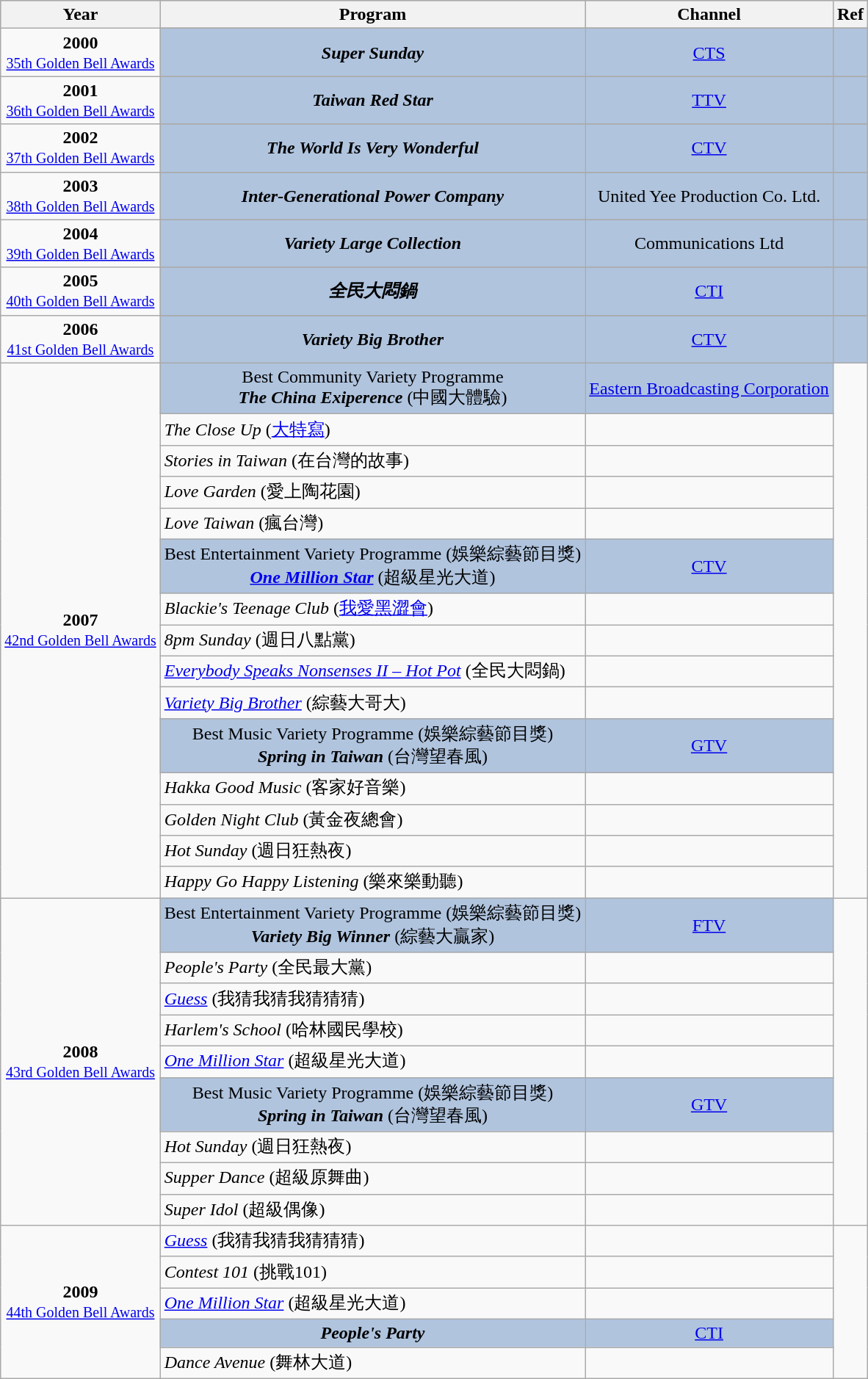<table class="wikitable sortable">
<tr style="background:#bebebe;">
<th>Year</th>
<th>Program</th>
<th>Channel</th>
<th>Ref</th>
</tr>
<tr>
<td rowspan=2 style="text-align:center"><strong>2000</strong> <br> <small><a href='#'>35th Golden Bell Awards</a></small></td>
</tr>
<tr rowspan=2 style="background:LightSteelBlue; text-align:center">
<td><strong><em>Super Sunday</em></strong></td>
<td><a href='#'>CTS</a></td>
<td></td>
</tr>
<tr>
<td rowspan=2 style="text-align:center"><strong>2001</strong> <br> <small><a href='#'>36th Golden Bell Awards</a></small></td>
</tr>
<tr rowspan=2 style="background:LightSteelBlue; text-align:center">
<td><strong><em>Taiwan Red Star</em></strong></td>
<td><a href='#'>TTV</a></td>
<td></td>
</tr>
<tr>
<td rowspan=2 style="text-align:center"><strong>2002</strong> <br> <small><a href='#'>37th Golden Bell Awards</a></small></td>
</tr>
<tr rowspan=2 style="background:LightSteelBlue; text-align:center">
<td><strong><em>The World Is Very Wonderful</em></strong></td>
<td><a href='#'>CTV</a></td>
<td></td>
</tr>
<tr>
<td rowspan=2 style="text-align:center"><strong>2003</strong> <br> <small><a href='#'>38th Golden Bell Awards</a></small></td>
</tr>
<tr rowspan=2 style="background:LightSteelBlue; text-align:center">
<td><strong><em>Inter-Generational Power Company</em></strong></td>
<td>United Yee Production Co. Ltd.</td>
<td></td>
</tr>
<tr>
<td rowspan=2 style="text-align:center"><strong>2004</strong> <br> <small><a href='#'>39th Golden Bell Awards</a></small></td>
</tr>
<tr rowspan=2 style="background:LightSteelBlue; text-align:center">
<td><strong><em>Variety Large Collection</em></strong></td>
<td>Communications Ltd</td>
<td></td>
</tr>
<tr>
<td rowspan=2 style="text-align:center"><strong>2005</strong> <br> <small><a href='#'>40th Golden Bell Awards</a></small></td>
</tr>
<tr rowspan=2 style="background:LightSteelBlue; text-align:center">
<td><strong><em>全民大悶鍋</em></strong></td>
<td><a href='#'>CTI</a></td>
<td></td>
</tr>
<tr>
<td rowspan=2 style="text-align:center"><strong>2006</strong> <br> <small><a href='#'>41st Golden Bell Awards</a></small></td>
</tr>
<tr rowspan=2 style="background:LightSteelBlue; text-align:center">
<td><strong><em>Variety Big Brother</em></strong></td>
<td><a href='#'>CTV</a></td>
<td></td>
</tr>
<tr>
<td rowspan=15 style="text-align:center"><strong>2007</strong> <br> <small><a href='#'>42nd Golden Bell Awards</a></small></td>
<td style="background:LightSteelBlue; text-align:center">Best Community Variety Programme <br><strong><em>The China Exiperence</em></strong> (中國大體驗)</td>
<td style="background:LightSteelBlue; text-align:center"><a href='#'>Eastern Broadcasting Corporation</a></td>
<td rowspan=15></td>
</tr>
<tr>
<td><em>The Close Up</em> (<a href='#'>大特寫</a>)</td>
<td></td>
</tr>
<tr>
<td><em>Stories in Taiwan</em> (在台灣的故事)</td>
<td></td>
</tr>
<tr>
<td><em>Love Garden</em> (愛上陶花園)</td>
<td></td>
</tr>
<tr>
<td><em>Love Taiwan</em> (瘋台灣)</td>
<td></td>
</tr>
<tr>
<td style="background:LightSteelBlue; text-align:center">Best Entertainment Variety Programme (娛樂綜藝節目獎)<br> <strong><em><a href='#'>One Million Star</a></em></strong> (超級星光大道)</td>
<td style="background:LightSteelBlue; text-align:center"><a href='#'>CTV</a></td>
</tr>
<tr>
<td><em>Blackie's Teenage Club</em> (<a href='#'>我愛黑澀會</a>)</td>
<td></td>
</tr>
<tr>
<td><em>8pm Sunday</em> (週日八點黨)</td>
<td></td>
</tr>
<tr>
<td><em><a href='#'>Everybody Speaks Nonsenses II – Hot Pot</a></em> (全民大悶鍋)</td>
<td></td>
</tr>
<tr>
<td><em><a href='#'>Variety Big Brother</a></em> (綜藝大哥大)</td>
<td></td>
</tr>
<tr>
<td style="background:LightSteelBlue; text-align:center">Best Music Variety Programme (娛樂綜藝節目獎) <br> <strong><em>Spring in Taiwan</em></strong> (台灣望春風)</td>
<td style="background:LightSteelBlue; text-align:center"><a href='#'>GTV</a></td>
</tr>
<tr>
<td><em>Hakka Good Music</em> (客家好音樂)</td>
<td></td>
</tr>
<tr>
<td><em>Golden Night Club</em> (黃金夜總會)</td>
<td></td>
</tr>
<tr>
<td><em>Hot Sunday</em> (週日狂熱夜)</td>
<td></td>
</tr>
<tr>
<td><em>Happy Go Happy Listening</em> (樂來樂動聽)</td>
<td></td>
</tr>
<tr>
<td rowspan=9 style="text-align:center"><strong>2008</strong> <br> <small><a href='#'>43rd Golden Bell Awards</a></small></td>
<td style="background:LightSteelBlue; text-align:center">Best Entertainment Variety Programme (娛樂綜藝節目獎) <br><strong><em>Variety Big Winner</em></strong> (綜藝大贏家)</td>
<td style="background:LightSteelBlue; text-align:center"><a href='#'>FTV</a></td>
<td rowspan=9></td>
</tr>
<tr>
<td><em>People's Party</em> (全民最大黨)</td>
<td></td>
</tr>
<tr>
<td><em><a href='#'>Guess</a></em> (我猜我猜我猜猜猜)</td>
<td></td>
</tr>
<tr>
<td><em>Harlem's School</em> (哈林國民學校)</td>
<td></td>
</tr>
<tr>
<td><em><a href='#'>One Million Star</a></em> (超級星光大道)</td>
<td></td>
</tr>
<tr>
<td style="background:LightSteelBlue; text-align:center">Best Music Variety Programme (娛樂綜藝節目獎) <br> <strong><em>Spring in Taiwan</em></strong> (台灣望春風)</td>
<td style="background:LightSteelBlue; text-align:center"><a href='#'>GTV</a></td>
</tr>
<tr>
<td><em>Hot Sunday</em> (週日狂熱夜)</td>
<td></td>
</tr>
<tr>
<td><em>Supper Dance</em> (超級原舞曲)</td>
<td></td>
</tr>
<tr>
<td><em>Super Idol</em> (超級偶像)</td>
<td></td>
</tr>
<tr>
<td rowspan=5 style="text-align:center"><strong>2009</strong> <br> <small><a href='#'>44th Golden Bell Awards</a></small></td>
<td><em><a href='#'>Guess</a></em> (我猜我猜我猜猜猜)</td>
<td></td>
<td rowspan=5></td>
</tr>
<tr>
<td><em>Contest 101</em> (挑戰101)</td>
<td></td>
</tr>
<tr>
<td><em><a href='#'>One Million Star</a></em> (超級星光大道)</td>
<td></td>
</tr>
<tr style="background:LightSteelBlue; text-align:center">
<td><strong><em>People's Party</em></strong></td>
<td><a href='#'>CTI</a></td>
</tr>
<tr>
<td><em>Dance Avenue</em> (舞林大道)</td>
<td></td>
</tr>
</table>
